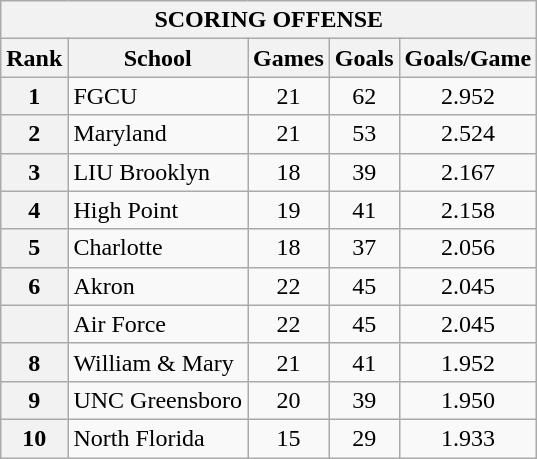<table class="wikitable">
<tr>
<th colspan=5>SCORING OFFENSE</th>
</tr>
<tr>
<th>Rank</th>
<th>School</th>
<th>Games</th>
<th>Goals</th>
<th>Goals/Game</th>
</tr>
<tr>
<th>1</th>
<td>FGCU</td>
<td style="text-align:center;">21</td>
<td style="text-align:center;">62</td>
<td style="text-align:center;">2.952</td>
</tr>
<tr>
<th>2</th>
<td>Maryland</td>
<td style="text-align:center;">21</td>
<td style="text-align:center;">53</td>
<td style="text-align:center;">2.524</td>
</tr>
<tr>
<th>3</th>
<td>LIU Brooklyn</td>
<td style="text-align:center;">18</td>
<td style="text-align:center;">39</td>
<td style="text-align:center;">2.167</td>
</tr>
<tr>
<th>4</th>
<td>High Point</td>
<td style="text-align:center;">19</td>
<td style="text-align:center;">41</td>
<td style="text-align:center;">2.158</td>
</tr>
<tr>
<th>5</th>
<td>Charlotte</td>
<td style="text-align:center;">18</td>
<td style="text-align:center;">37</td>
<td style="text-align:center;">2.056</td>
</tr>
<tr>
<th>6</th>
<td>Akron</td>
<td style="text-align:center;">22</td>
<td style="text-align:center;">45</td>
<td style="text-align:center;">2.045</td>
</tr>
<tr>
<th></th>
<td>Air Force</td>
<td style="text-align:center;">22</td>
<td style="text-align:center;">45</td>
<td style="text-align:center;">2.045</td>
</tr>
<tr>
<th>8</th>
<td>William & Mary</td>
<td style="text-align:center;">21</td>
<td style="text-align:center;">41</td>
<td style="text-align:center;">1.952</td>
</tr>
<tr>
<th>9</th>
<td>UNC Greensboro</td>
<td style="text-align:center;">20</td>
<td style="text-align:center;">39</td>
<td style="text-align:center;">1.950</td>
</tr>
<tr>
<th>10</th>
<td>North Florida</td>
<td style="text-align:center;">15</td>
<td style="text-align:center;">29</td>
<td style="text-align:center;">1.933</td>
</tr>
</table>
